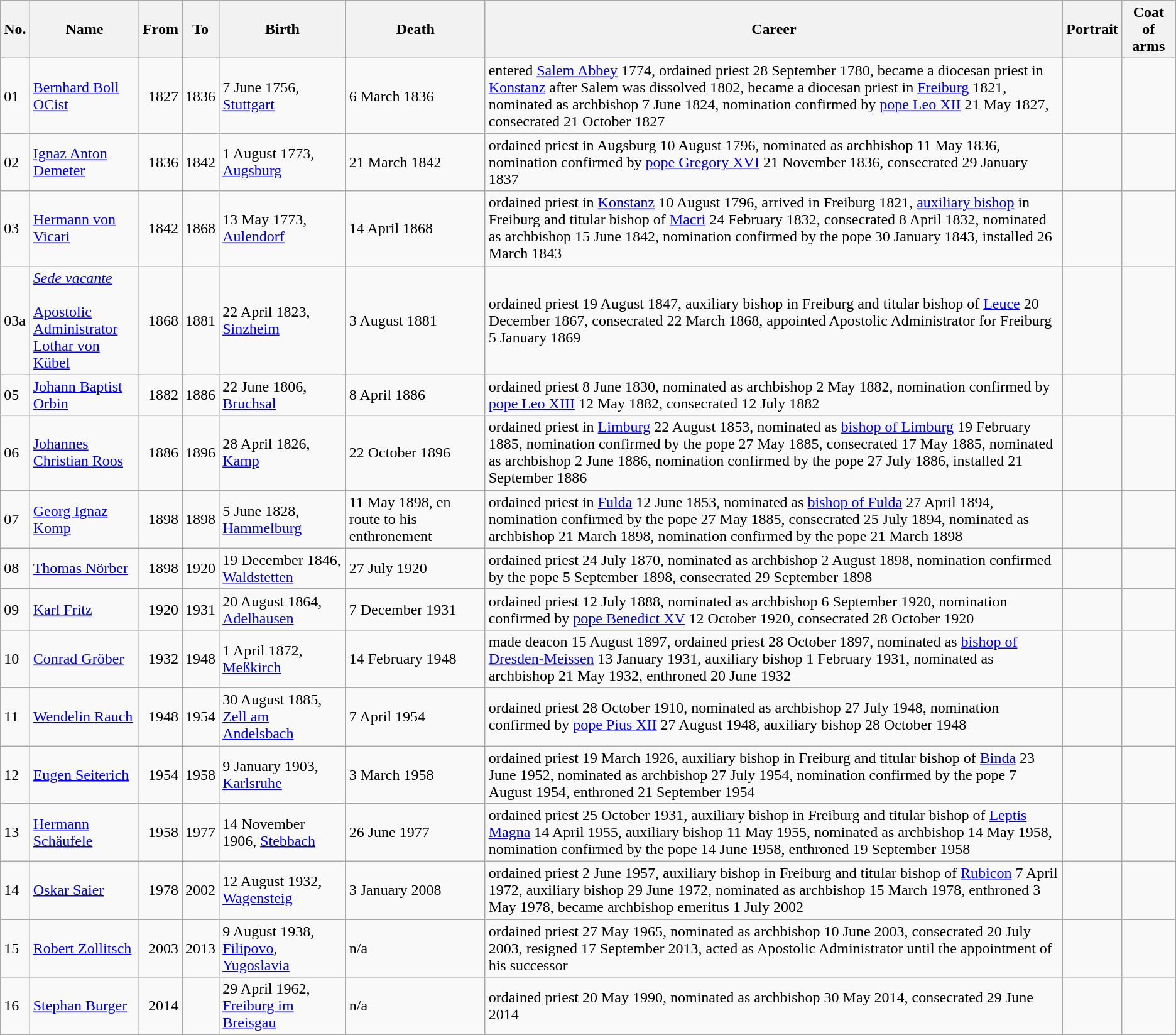<table class="wikitable">
<tr>
<th bgcolor="silver">No.</th>
<th bgcolor="silver">Name</th>
<th bgcolor="silver">From</th>
<th bgcolor="silver">To</th>
<th bgcolor="silver">Birth</th>
<th bgcolor="silver">Death</th>
<th bgcolor="silver">Career</th>
<th bgcolor="silver">Portrait</th>
<th bgcolor="silver">Coat of arms</th>
</tr>
<tr>
<td>01</td>
<td><a href='#'>Bernhard Boll</a> <a href='#'>OCist</a></td>
<td align="right">1827</td>
<td align="right">1836</td>
<td>7 June 1756, <a href='#'>Stuttgart</a></td>
<td>6 March 1836</td>
<td>entered <a href='#'>Salem Abbey</a> 1774, ordained priest 28 September 1780, became a diocesan priest in <a href='#'>Konstanz</a> after Salem was dissolved 1802, became a diocesan priest in <a href='#'>Freiburg</a> 1821, nominated as archbishop 7 June 1824, nomination confirmed by <a href='#'>pope Leo XII</a> 21 May 1827, consecrated 21 October 1827</td>
<td align="center"></td>
<td align="center"></td>
</tr>
<tr>
<td>02</td>
<td><a href='#'>Ignaz Anton Demeter</a></td>
<td align="right">1836</td>
<td align="right">1842</td>
<td>1 August 1773, <a href='#'>Augsburg</a></td>
<td>21 March 1842</td>
<td>ordained priest in Augsburg 10 August 1796, nominated as archbishop 11 May 1836, nomination confirmed by <a href='#'>pope Gregory XVI</a> 21 November 1836, consecrated 29 January 1837</td>
<td align="center"></td>
<td align="center"></td>
</tr>
<tr>
<td>03</td>
<td><a href='#'>Hermann von Vicari</a></td>
<td align="right">1842</td>
<td align="right">1868</td>
<td>13 May 1773, <a href='#'>Aulendorf</a></td>
<td>14 April 1868</td>
<td>ordained priest in <a href='#'>Konstanz</a> 10 August 1796, arrived in Freiburg 1821, <a href='#'>auxiliary bishop</a> in Freiburg and titular bishop of <a href='#'>Macri</a> 24 February 1832, consecrated 8 April 1832, nominated as archbishop 15 June 1842, nomination confirmed by the pope 30 January 1843, installed 26 March 1843</td>
<td align="center"></td>
<td align="center"></td>
</tr>
<tr>
<td>03a</td>
<td><em><a href='#'>Sede vacante</a></em><br><br><a href='#'>Apostolic Administrator</a><br><a href='#'>Lothar von Kübel</a></td>
<td align="right">1868</td>
<td align="right">1881</td>
<td>22 April 1823, <a href='#'>Sinzheim</a></td>
<td>3 August 1881</td>
<td>ordained priest 19 August 1847, auxiliary bishop in Freiburg and titular bishop of <a href='#'>Leuce</a> 20 December 1867, consecrated 22 March 1868, appointed Apostolic Administrator for Freiburg 5 January 1869</td>
<td align="center"></td>
<td align="center"></td>
</tr>
<tr>
<td>05</td>
<td><a href='#'>Johann Baptist Orbin</a></td>
<td align="right">1882</td>
<td align="right">1886</td>
<td>22 June 1806, <a href='#'>Bruchsal</a></td>
<td>8 April 1886</td>
<td>ordained priest 8 June 1830, nominated as archbishop 2 May 1882, nomination confirmed by <a href='#'>pope Leo XIII</a> 12 May 1882, consecrated 12 July 1882</td>
<td align="center"></td>
<td align="center"></td>
</tr>
<tr>
<td>06</td>
<td><a href='#'>Johannes Christian Roos</a></td>
<td align="right">1886</td>
<td align="right">1896</td>
<td>28 April 1826, <a href='#'>Kamp</a></td>
<td>22 October 1896</td>
<td>ordained priest in <a href='#'>Limburg</a> 22 August 1853, nominated as <a href='#'>bishop of Limburg</a> 19 February 1885, nomination confirmed by the pope 27 May 1885, consecrated 17 May 1885, nominated as archbishop 2 June 1886, nomination confirmed by the pope 27 July 1886, installed 21 September 1886</td>
<td align="center"></td>
<td align="center"></td>
</tr>
<tr>
<td>07</td>
<td><a href='#'>Georg Ignaz Komp</a></td>
<td align="right">1898</td>
<td align="right">1898</td>
<td>5 June 1828, <a href='#'>Hammelburg</a></td>
<td>11 May 1898, en route to his enthronement</td>
<td>ordained priest in <a href='#'>Fulda</a> 12 June 1853, nominated as <a href='#'>bishop of Fulda</a> 27 April 1894, nomination confirmed by the pope 27 May 1885, consecrated 25 July 1894, nominated as archbishop 21 March 1898, nomination confirmed by the pope 21 March 1898</td>
<td align="center"></td>
<td align="center"></td>
</tr>
<tr>
<td>08</td>
<td><a href='#'>Thomas Nörber</a></td>
<td align="right">1898</td>
<td align="right">1920</td>
<td>19 December 1846, <a href='#'>Waldstetten</a></td>
<td>27 July 1920</td>
<td>ordained priest 24 July 1870, nominated as archbishop 2 August 1898, nomination confirmed by the pope 5 September 1898, consecrated 29 September 1898</td>
<td align="center"></td>
<td align="center"></td>
</tr>
<tr>
<td>09</td>
<td><a href='#'>Karl Fritz</a></td>
<td align="right">1920</td>
<td align="right">1931</td>
<td>20 August 1864, <a href='#'>Adelhausen</a></td>
<td>7 December 1931</td>
<td>ordained priest 12 July 1888, nominated as archbishop 6 September 1920, nomination confirmed by <a href='#'>pope Benedict XV</a> 12 October 1920, consecrated 28 October 1920</td>
<td align="center"></td>
<td align="center"></td>
</tr>
<tr>
<td>10</td>
<td><a href='#'>Conrad Gröber</a></td>
<td align="right">1932</td>
<td align="right">1948</td>
<td>1 April 1872, <a href='#'>Meßkirch</a></td>
<td>14 February 1948</td>
<td>made deacon 15 August 1897, ordained priest 28 October 1897, nominated as <a href='#'>bishop of Dresden-Meissen</a> 13 January 1931, auxiliary bishop 1 February 1931, nominated as archbishop 21 May 1932, enthroned 20 June 1932</td>
<td align="center"></td>
<td align="center"></td>
</tr>
<tr>
<td>11</td>
<td><a href='#'>Wendelin Rauch</a></td>
<td align="right">1948</td>
<td align="right">1954</td>
<td>30 August 1885, <a href='#'>Zell am Andelsbach</a></td>
<td>7 April 1954</td>
<td>ordained priest 28 October 1910, nominated as archbishop 27 July 1948, nomination confirmed by <a href='#'>pope Pius XII</a> 27 August 1948, auxiliary bishop 28 October 1948</td>
<td align="center"></td>
<td align="center"></td>
</tr>
<tr>
<td>12</td>
<td><a href='#'>Eugen Seiterich</a></td>
<td align="right">1954</td>
<td align="right">1958</td>
<td>9 January 1903, <a href='#'>Karlsruhe</a></td>
<td>3 March 1958</td>
<td>ordained priest 19 March 1926, auxiliary bishop in Freiburg and titular bishop of <a href='#'>Binda</a> 23 June 1952, nominated as archbishop 27 July 1954, nomination confirmed by the pope 7 August 1954, enthroned 21 September 1954</td>
<td align="center"></td>
<td align="center"></td>
</tr>
<tr>
<td>13</td>
<td><a href='#'>Hermann Schäufele</a></td>
<td align="right">1958</td>
<td align="right">1977</td>
<td>14 November 1906, <a href='#'>Stebbach</a></td>
<td>26 June 1977</td>
<td>ordained priest 25 October 1931, auxiliary bishop in Freiburg and titular bishop of <a href='#'>Leptis Magna</a> 14 April 1955, auxiliary bishop 11 May 1955, nominated as archbishop 14 May 1958, nomination confirmed by the pope 14 June 1958, enthroned 19 September 1958</td>
<td align="center"></td>
<td align="center"></td>
</tr>
<tr>
<td>14</td>
<td><a href='#'>Oskar Saier</a></td>
<td align="right">1978</td>
<td align="right">2002</td>
<td>12 August 1932, <a href='#'>Wagensteig</a></td>
<td>3 January 2008</td>
<td>ordained priest 2 June 1957, auxiliary bishop in Freiburg and titular bishop of <a href='#'>Rubicon</a> 7 April 1972, auxiliary bishop 29 June 1972, nominated as archbishop 15 March 1978, enthroned 3 May 1978, became archbishop emeritus 1 July 2002</td>
<td align="center"></td>
<td align="center"></td>
</tr>
<tr>
<td>15</td>
<td><a href='#'>Robert Zollitsch</a></td>
<td align="right">2003</td>
<td align="right">2013</td>
<td>9 August 1938, <a href='#'>Filipovo</a>, <a href='#'>Yugoslavia</a></td>
<td>n/a</td>
<td>ordained priest 27 May 1965, nominated as archbishop 10 June 2003, consecrated 20 July 2003, resigned 17 September 2013, acted as Apostolic Administrator until the appointment of his successor</td>
<td align="center"></td>
<td align="center"></td>
</tr>
<tr>
<td>16</td>
<td><a href='#'>Stephan Burger</a></td>
<td align="right">2014</td>
<td align="right"></td>
<td>29 April 1962, <a href='#'>Freiburg im Breisgau</a></td>
<td>n/a</td>
<td>ordained priest 20 May 1990, nominated as archbishop 30 May 2014, consecrated 29 June 2014</td>
<td align="center"></td>
<td align="center"></td>
</tr>
</table>
